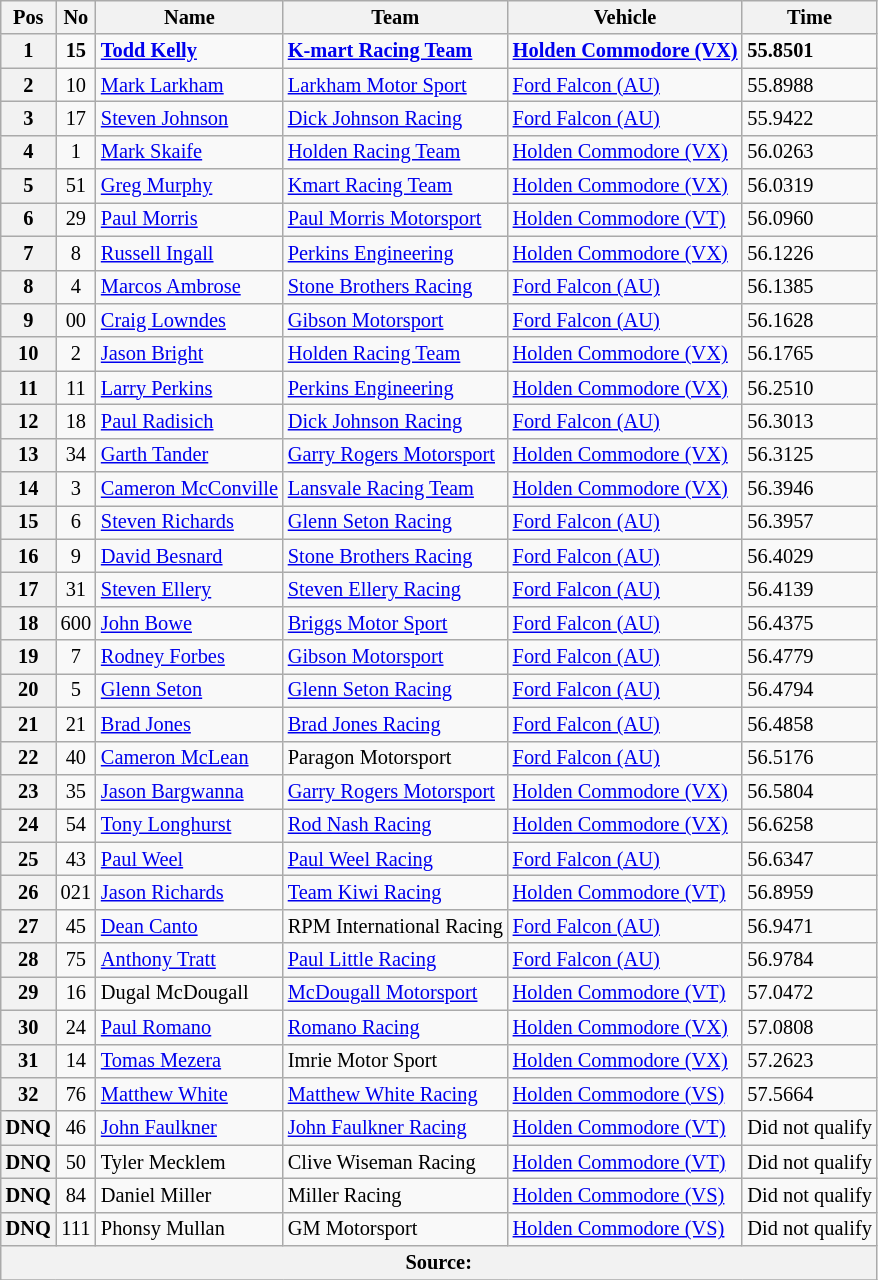<table class="wikitable" style="font-size: 85%;">
<tr>
<th>Pos</th>
<th>No</th>
<th>Name</th>
<th>Team</th>
<th>Vehicle</th>
<th>Time</th>
</tr>
<tr>
<th>1</th>
<td align=center><strong>15</strong></td>
<td><strong> <a href='#'>Todd Kelly</a></strong></td>
<td><strong><a href='#'>K-mart Racing Team</a></strong></td>
<td><strong><a href='#'>Holden Commodore (VX)</a></strong></td>
<td><strong>55.8501</strong></td>
</tr>
<tr>
<th>2</th>
<td align=center>10</td>
<td> <a href='#'>Mark Larkham</a></td>
<td><a href='#'>Larkham Motor Sport</a></td>
<td><a href='#'>Ford Falcon (AU)</a></td>
<td>55.8988</td>
</tr>
<tr>
<th>3</th>
<td align=center>17</td>
<td> <a href='#'>Steven Johnson</a></td>
<td><a href='#'>Dick Johnson Racing</a></td>
<td><a href='#'>Ford Falcon (AU)</a></td>
<td>55.9422</td>
</tr>
<tr>
<th>4</th>
<td align=center>1</td>
<td> <a href='#'>Mark Skaife</a></td>
<td><a href='#'>Holden Racing Team</a></td>
<td><a href='#'>Holden Commodore (VX)</a></td>
<td>56.0263</td>
</tr>
<tr>
<th>5</th>
<td align=center>51</td>
<td> <a href='#'>Greg Murphy</a></td>
<td><a href='#'>Kmart Racing Team</a></td>
<td><a href='#'>Holden Commodore (VX)</a></td>
<td>56.0319</td>
</tr>
<tr>
<th>6</th>
<td align=center>29</td>
<td> <a href='#'>Paul Morris</a></td>
<td><a href='#'>Paul Morris Motorsport</a></td>
<td><a href='#'>Holden Commodore (VT)</a></td>
<td>56.0960</td>
</tr>
<tr>
<th>7</th>
<td align=center>8</td>
<td> <a href='#'>Russell Ingall</a></td>
<td><a href='#'>Perkins Engineering</a></td>
<td><a href='#'>Holden Commodore (VX)</a></td>
<td>56.1226</td>
</tr>
<tr>
<th>8</th>
<td align=center>4</td>
<td> <a href='#'>Marcos Ambrose</a></td>
<td><a href='#'>Stone Brothers Racing</a></td>
<td><a href='#'>Ford Falcon (AU)</a></td>
<td>56.1385</td>
</tr>
<tr>
<th>9</th>
<td align=center>00</td>
<td> <a href='#'>Craig Lowndes</a></td>
<td><a href='#'>Gibson Motorsport</a></td>
<td><a href='#'>Ford Falcon (AU)</a></td>
<td>56.1628</td>
</tr>
<tr>
<th>10</th>
<td align=center>2</td>
<td> <a href='#'>Jason Bright</a></td>
<td><a href='#'>Holden Racing Team</a></td>
<td><a href='#'>Holden Commodore (VX)</a></td>
<td>56.1765</td>
</tr>
<tr>
<th>11</th>
<td align=center>11</td>
<td> <a href='#'>Larry Perkins</a></td>
<td><a href='#'>Perkins Engineering</a></td>
<td><a href='#'>Holden Commodore (VX)</a></td>
<td>56.2510</td>
</tr>
<tr>
<th>12</th>
<td align=center>18</td>
<td> <a href='#'>Paul Radisich</a></td>
<td><a href='#'>Dick Johnson Racing</a></td>
<td><a href='#'>Ford Falcon (AU)</a></td>
<td>56.3013</td>
</tr>
<tr>
<th>13</th>
<td align=center>34</td>
<td> <a href='#'>Garth Tander</a></td>
<td><a href='#'>Garry Rogers Motorsport</a></td>
<td><a href='#'>Holden Commodore (VX)</a></td>
<td>56.3125</td>
</tr>
<tr>
<th>14</th>
<td align=center>3</td>
<td> <a href='#'>Cameron McConville</a></td>
<td><a href='#'>Lansvale Racing Team</a></td>
<td><a href='#'>Holden Commodore (VX)</a></td>
<td>56.3946</td>
</tr>
<tr>
<th>15</th>
<td align=center>6</td>
<td> <a href='#'>Steven Richards</a></td>
<td><a href='#'>Glenn Seton Racing</a></td>
<td><a href='#'>Ford Falcon (AU)</a></td>
<td>56.3957</td>
</tr>
<tr>
<th>16</th>
<td align=center>9</td>
<td> <a href='#'>David Besnard</a></td>
<td><a href='#'>Stone Brothers Racing</a></td>
<td><a href='#'>Ford Falcon (AU)</a></td>
<td>56.4029</td>
</tr>
<tr>
<th>17</th>
<td align=center>31</td>
<td> <a href='#'>Steven Ellery</a></td>
<td><a href='#'>Steven Ellery Racing</a></td>
<td><a href='#'>Ford Falcon (AU)</a></td>
<td>56.4139</td>
</tr>
<tr>
<th>18</th>
<td align=center>600</td>
<td> <a href='#'>John Bowe</a></td>
<td><a href='#'>Briggs Motor Sport</a></td>
<td><a href='#'>Ford Falcon (AU)</a></td>
<td>56.4375</td>
</tr>
<tr>
<th>19</th>
<td align=center>7</td>
<td> <a href='#'>Rodney Forbes</a></td>
<td><a href='#'>Gibson Motorsport</a></td>
<td><a href='#'>Ford Falcon (AU)</a></td>
<td>56.4779</td>
</tr>
<tr>
<th>20</th>
<td align=center>5</td>
<td> <a href='#'>Glenn Seton</a></td>
<td><a href='#'>Glenn Seton Racing</a></td>
<td><a href='#'>Ford Falcon (AU)</a></td>
<td>56.4794</td>
</tr>
<tr>
<th>21</th>
<td align=center>21</td>
<td> <a href='#'>Brad Jones</a></td>
<td><a href='#'>Brad Jones Racing</a></td>
<td><a href='#'>Ford Falcon (AU)</a></td>
<td>56.4858</td>
</tr>
<tr>
<th>22</th>
<td align=center>40</td>
<td> <a href='#'>Cameron McLean</a></td>
<td>Paragon Motorsport</td>
<td><a href='#'>Ford Falcon (AU)</a></td>
<td>56.5176</td>
</tr>
<tr>
<th>23</th>
<td align=center>35</td>
<td> <a href='#'>Jason Bargwanna</a></td>
<td><a href='#'>Garry Rogers Motorsport</a></td>
<td><a href='#'>Holden Commodore (VX)</a></td>
<td>56.5804</td>
</tr>
<tr>
<th>24</th>
<td align=center>54</td>
<td> <a href='#'>Tony Longhurst</a></td>
<td><a href='#'>Rod Nash Racing</a></td>
<td><a href='#'>Holden Commodore (VX)</a></td>
<td>56.6258</td>
</tr>
<tr>
<th>25</th>
<td align=center>43</td>
<td> <a href='#'>Paul Weel</a></td>
<td><a href='#'>Paul Weel Racing</a></td>
<td><a href='#'>Ford Falcon (AU)</a></td>
<td>56.6347</td>
</tr>
<tr>
<th>26</th>
<td align=center>021</td>
<td> <a href='#'>Jason Richards</a></td>
<td><a href='#'>Team Kiwi Racing</a></td>
<td><a href='#'>Holden Commodore (VT)</a></td>
<td>56.8959</td>
</tr>
<tr>
<th>27</th>
<td align=center>45</td>
<td> <a href='#'>Dean Canto</a></td>
<td>RPM International Racing</td>
<td><a href='#'>Ford Falcon (AU)</a></td>
<td>56.9471</td>
</tr>
<tr>
<th>28</th>
<td align=center>75</td>
<td> <a href='#'>Anthony Tratt</a></td>
<td><a href='#'>Paul Little Racing</a></td>
<td><a href='#'>Ford Falcon (AU)</a></td>
<td>56.9784</td>
</tr>
<tr>
<th>29</th>
<td align=center>16</td>
<td> Dugal McDougall</td>
<td><a href='#'>McDougall Motorsport</a></td>
<td><a href='#'>Holden Commodore (VT)</a></td>
<td>57.0472</td>
</tr>
<tr>
<th>30</th>
<td align=center>24</td>
<td> <a href='#'>Paul Romano</a></td>
<td><a href='#'>Romano Racing</a></td>
<td><a href='#'>Holden Commodore (VX)</a></td>
<td>57.0808</td>
</tr>
<tr>
<th>31</th>
<td align=center>14</td>
<td> <a href='#'>Tomas Mezera</a></td>
<td>Imrie Motor Sport</td>
<td><a href='#'>Holden Commodore (VX)</a></td>
<td>57.2623</td>
</tr>
<tr>
<th>32</th>
<td align=center>76</td>
<td> <a href='#'>Matthew White</a></td>
<td><a href='#'>Matthew White Racing</a></td>
<td><a href='#'>Holden Commodore (VS)</a></td>
<td>57.5664</td>
</tr>
<tr>
<th>DNQ</th>
<td align=center>46</td>
<td> <a href='#'>John Faulkner</a></td>
<td><a href='#'>John Faulkner Racing</a></td>
<td><a href='#'>Holden Commodore (VT)</a></td>
<td>Did not qualify</td>
</tr>
<tr>
<th>DNQ</th>
<td align=center>50</td>
<td> Tyler Mecklem</td>
<td>Clive Wiseman Racing</td>
<td><a href='#'>Holden Commodore (VT)</a></td>
<td>Did not qualify</td>
</tr>
<tr>
<th>DNQ</th>
<td align=center>84</td>
<td> Daniel Miller</td>
<td>Miller Racing</td>
<td><a href='#'>Holden Commodore (VS)</a></td>
<td>Did not qualify</td>
</tr>
<tr>
<th>DNQ</th>
<td align=center>111</td>
<td> Phonsy Mullan</td>
<td>GM Motorsport</td>
<td><a href='#'>Holden Commodore (VS)</a></td>
<td>Did not qualify</td>
</tr>
<tr>
<th colspan=6>Source:</th>
</tr>
<tr>
</tr>
</table>
